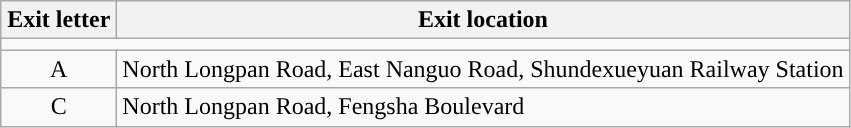<table class=wikitable>
<tr>
<th colspan=2 style="width:70px">Exit letter</th>
<th>Exit location</th>
</tr>
<tr style="background:#">
<td colspan="4"></td>
</tr>
<tr>
<td colspan=2 align=center>A</td>
<td>North Longpan Road, East Nanguo Road, Shundexueyuan Railway Station</td>
</tr>
<tr>
<td colspan=2 align=center>C</td>
<td>North Longpan Road, Fengsha Boulevard</td>
</tr>
</table>
